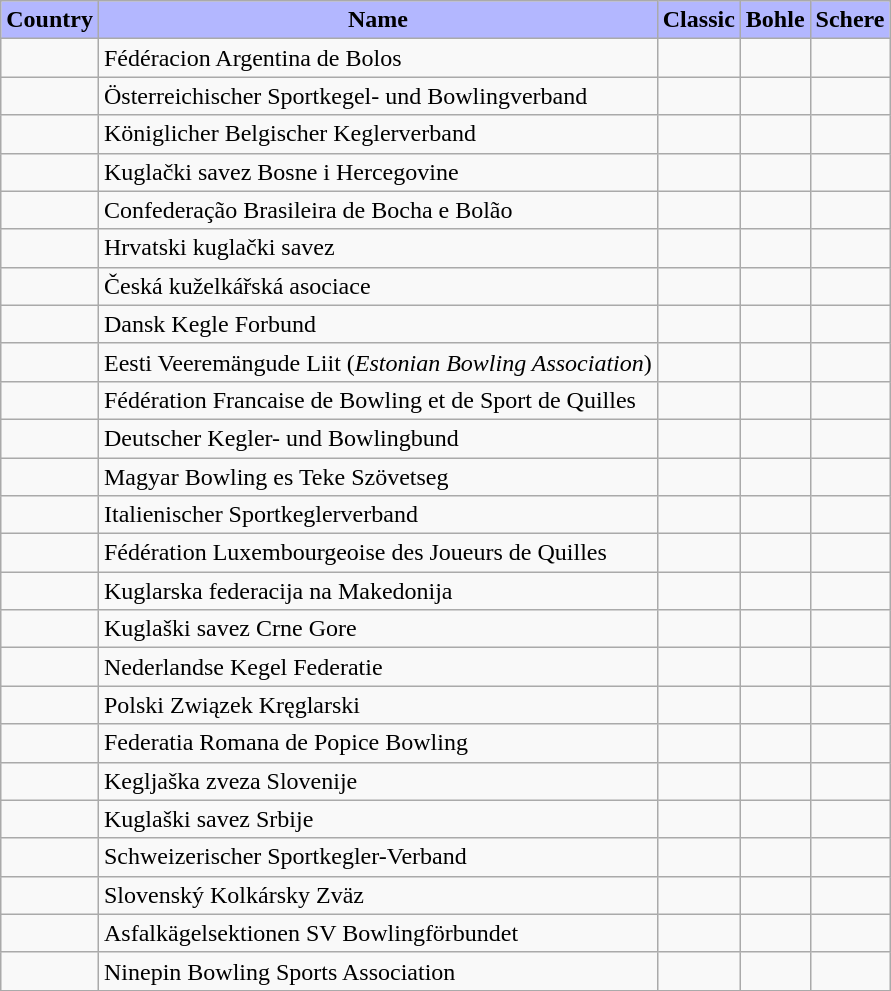<table class="wikitable">
<tr>
<th style="background-color:#B3B7FF;">Country</th>
<th style="background-color:#B3B7FF;">Name</th>
<th style="background-color:#B3B7FF;">Classic</th>
<th style="background-color:#B3B7FF;">Bohle</th>
<th style="background-color:#B3B7FF;">Schere</th>
</tr>
<tr>
<td></td>
<td>Fédéracion Argentina de Bolos</td>
<td></td>
<td></td>
<td></td>
</tr>
<tr>
<td></td>
<td>Österreichischer Sportkegel- und Bowlingverband</td>
<td></td>
<td></td>
<td></td>
</tr>
<tr>
<td></td>
<td>Königlicher Belgischer Keglerverband</td>
<td></td>
<td></td>
<td></td>
</tr>
<tr>
<td></td>
<td>Kuglački savez Bosne i Hercegovine</td>
<td></td>
<td></td>
<td></td>
</tr>
<tr>
<td></td>
<td>Confederação Brasileira de Bocha e Bolão</td>
<td></td>
<td></td>
<td></td>
</tr>
<tr>
<td></td>
<td>Hrvatski kuglački savez</td>
<td></td>
<td></td>
<td></td>
</tr>
<tr>
<td></td>
<td>Česká kuželkářská asociace</td>
<td></td>
<td></td>
<td></td>
</tr>
<tr>
<td></td>
<td>Dansk Kegle Forbund</td>
<td></td>
<td></td>
<td></td>
</tr>
<tr>
<td></td>
<td>Eesti Veeremängude Liit (<em>Estonian Bowling Association</em>)</td>
<td></td>
<td></td>
<td></td>
</tr>
<tr>
<td></td>
<td>Fédération Francaise de Bowling et de Sport de Quilles</td>
<td></td>
<td></td>
<td></td>
</tr>
<tr>
<td></td>
<td>Deutscher Kegler- und Bowlingbund</td>
<td></td>
<td></td>
<td></td>
</tr>
<tr>
<td></td>
<td>Magyar Bowling es Teke Szövetseg</td>
<td></td>
<td></td>
<td></td>
</tr>
<tr>
<td></td>
<td>Italienischer Sportkeglerverband</td>
<td></td>
<td></td>
<td></td>
</tr>
<tr>
<td></td>
<td>Fédération Luxembourgeoise des Joueurs de Quilles</td>
<td></td>
<td></td>
<td></td>
</tr>
<tr>
<td></td>
<td>Kuglarska federacija na Makedonija</td>
<td></td>
<td></td>
<td></td>
</tr>
<tr>
<td></td>
<td>Kuglaški savez Crne Gore</td>
<td></td>
<td></td>
<td></td>
</tr>
<tr>
<td></td>
<td>Nederlandse Kegel Federatie</td>
<td></td>
<td></td>
<td></td>
</tr>
<tr>
<td></td>
<td>Polski Związek Kręglarski</td>
<td></td>
<td></td>
<td></td>
</tr>
<tr>
<td></td>
<td>Federatia Romana de Popice Bowling</td>
<td></td>
<td></td>
<td></td>
</tr>
<tr>
<td></td>
<td>Kegljaška zveza Slovenije</td>
<td></td>
<td></td>
<td></td>
</tr>
<tr>
<td></td>
<td>Kuglaški savez Srbije</td>
<td></td>
<td></td>
<td></td>
</tr>
<tr>
<td></td>
<td>Schweizerischer Sportkegler-Verband</td>
<td></td>
<td></td>
<td></td>
</tr>
<tr>
<td></td>
<td>Slovenský Kolkársky Zväz</td>
<td></td>
<td></td>
<td></td>
</tr>
<tr>
<td></td>
<td>Asfalkägelsektionen SV Bowlingförbundet</td>
<td></td>
<td></td>
<td></td>
</tr>
<tr>
<td></td>
<td>Ninepin Bowling Sports Association</td>
<td></td>
<td></td>
<td></td>
</tr>
<tr>
</tr>
</table>
